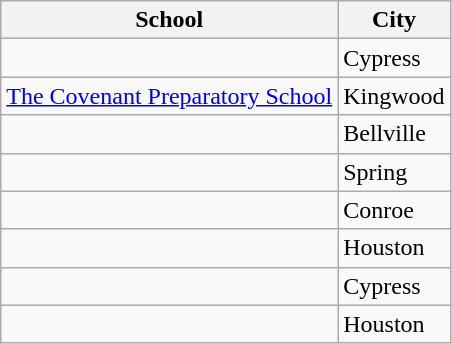<table class="wikitable">
<tr>
<th>School</th>
<th>City</th>
</tr>
<tr>
<td></td>
<td>Cypress</td>
</tr>
<tr>
<td><a href='#'>The Covenant Preparatory School</a></td>
<td>Kingwood</td>
</tr>
<tr>
<td></td>
<td>Bellville</td>
</tr>
<tr>
<td></td>
<td>Spring</td>
</tr>
<tr>
<td></td>
<td>Conroe</td>
</tr>
<tr>
<td></td>
<td>Houston</td>
</tr>
<tr>
<td></td>
<td>Cypress</td>
</tr>
<tr>
<td></td>
<td>Houston</td>
</tr>
</table>
